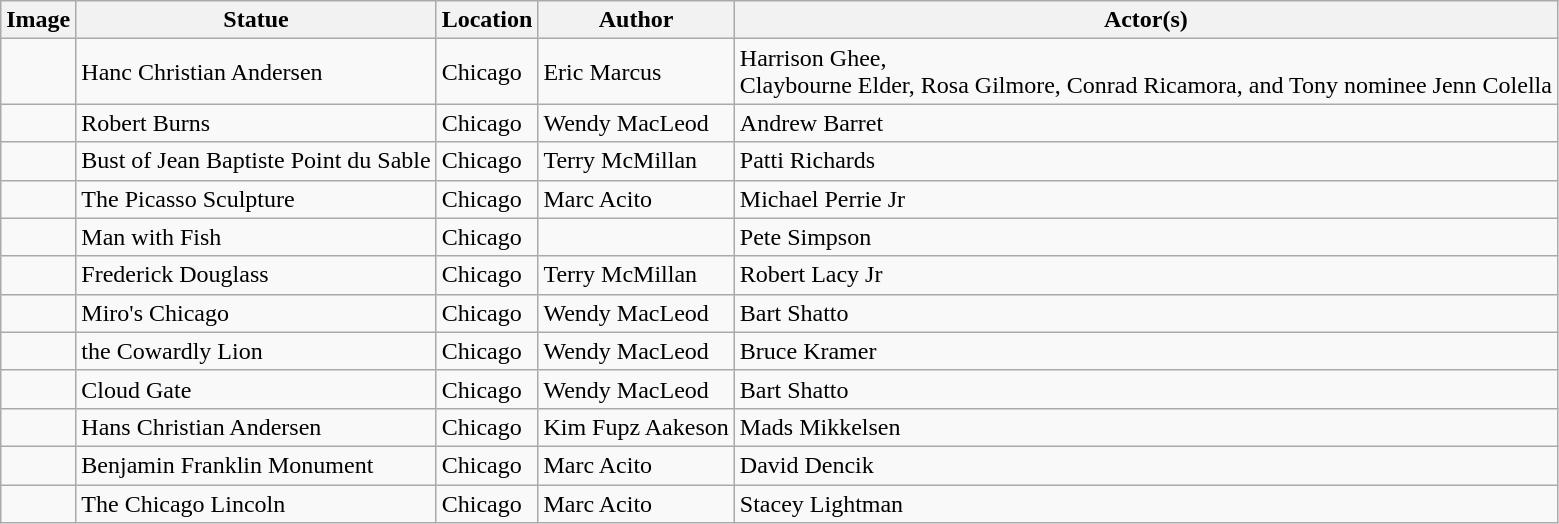<table class="wikitable">
<tr>
<th>Image</th>
<th>Statue</th>
<th>Location</th>
<th>Author</th>
<th>Actor(s)</th>
</tr>
<tr>
<td></td>
<td>Hanc Christian Andersen</td>
<td>Chicago</td>
<td>Eric Marcus</td>
<td>Harrison Ghee,<br>Claybourne Elder, Rosa Gilmore, Conrad Ricamora, and Tony nominee Jenn Colella</td>
</tr>
<tr>
<td></td>
<td>Robert Burns</td>
<td>Chicago</td>
<td>Wendy MacLeod</td>
<td>Andrew Barret</td>
</tr>
<tr>
<td></td>
<td>Bust of Jean Baptiste Point du Sable</td>
<td>Chicago</td>
<td>Terry McMillan</td>
<td>Patti Richards</td>
</tr>
<tr>
<td></td>
<td>The Picasso Sculpture</td>
<td>Chicago</td>
<td>Marc Acito</td>
<td>Michael Perrie Jr</td>
</tr>
<tr>
<td></td>
<td>Man with Fish</td>
<td>Chicago</td>
<td></td>
<td>Pete Simpson</td>
</tr>
<tr>
<td></td>
<td>Frederick Douglass</td>
<td>Chicago</td>
<td>Terry McMillan</td>
<td>Robert Lacy Jr</td>
</tr>
<tr>
<td></td>
<td>Miro's Chicago</td>
<td>Chicago</td>
<td>Wendy MacLeod</td>
<td>Bart Shatto</td>
</tr>
<tr>
<td></td>
<td>the Cowardly Lion</td>
<td>Chicago</td>
<td>Wendy MacLeod</td>
<td>Bruce Kramer</td>
</tr>
<tr>
<td></td>
<td>Cloud Gate</td>
<td>Chicago</td>
<td>Wendy MacLeod</td>
<td>Bart Shatto</td>
</tr>
<tr>
<td></td>
<td>Hans Christian Andersen</td>
<td>Chicago</td>
<td>Kim Fupz Aakeson</td>
<td>Mads Mikkelsen</td>
</tr>
<tr>
<td></td>
<td>Benjamin Franklin Monument</td>
<td>Chicago</td>
<td>Marc Acito</td>
<td>David Dencik</td>
</tr>
<tr>
<td></td>
<td>The Chicago Lincoln</td>
<td>Chicago</td>
<td>Marc Acito</td>
<td>Stacey Lightman</td>
</tr>
</table>
